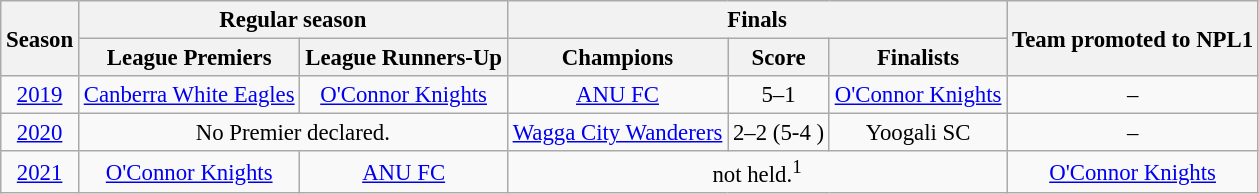<table class="wikitable" style="text-align:center; font-size:95%">
<tr>
<th rowspan=2>Season</th>
<th colspan=2>Regular season</th>
<th colspan=3>Finals</th>
<th rowspan=2>Team promoted to NPL1</th>
</tr>
<tr>
<th>League Premiers</th>
<th>League Runners-Up</th>
<th>Champions</th>
<th>Score</th>
<th>Finalists</th>
</tr>
<tr>
<td><a href='#'>2019</a></td>
<td><a href='#'>Canberra White Eagles</a></td>
<td><a href='#'>O'Connor Knights</a></td>
<td><a href='#'>ANU FC</a></td>
<td>5–1</td>
<td><a href='#'>O'Connor Knights</a></td>
<td>–</td>
</tr>
<tr>
<td><a href='#'>2020</a></td>
<td colspan=2>No Premier declared.</td>
<td><a href='#'>Wagga City Wanderers</a></td>
<td>2–2 (5-4 )</td>
<td>Yoogali SC</td>
<td>–</td>
</tr>
<tr>
<td><a href='#'>2021</a></td>
<td><a href='#'>O'Connor Knights</a></td>
<td><a href='#'>ANU FC</a></td>
<td colspan="3">not held.<sup>1</sup></td>
<td><a href='#'>O'Connor Knights</a></td>
</tr>
</table>
